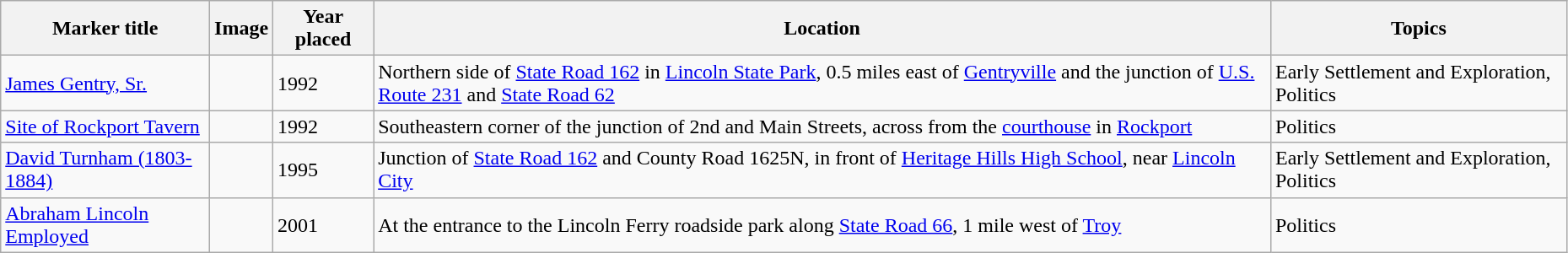<table class="wikitable sortable" style="width:98%">
<tr>
<th>Marker title</th>
<th class="unsortable">Image</th>
<th>Year placed</th>
<th>Location</th>
<th>Topics</th>
</tr>
<tr>
<td><a href='#'>James Gentry, Sr.</a></td>
<td></td>
<td>1992</td>
<td>Northern side of <a href='#'>State Road 162</a> in <a href='#'>Lincoln State Park</a>, 0.5 miles east of <a href='#'>Gentryville</a> and the junction of <a href='#'>U.S. Route 231</a> and <a href='#'>State Road 62</a><br><small></small></td>
<td>Early Settlement and Exploration, Politics</td>
</tr>
<tr ->
<td><a href='#'>Site of Rockport Tavern</a></td>
<td></td>
<td>1992</td>
<td>Southeastern corner of the junction of 2nd and Main Streets, across from the <a href='#'>courthouse</a> in <a href='#'>Rockport</a><br><small></small></td>
<td>Politics</td>
</tr>
<tr ->
<td><a href='#'>David Turnham (1803-1884)</a></td>
<td></td>
<td>1995</td>
<td>Junction of <a href='#'>State Road 162</a> and County Road 1625N, in front of <a href='#'>Heritage Hills High School</a>, near <a href='#'>Lincoln City</a><br><small></small></td>
<td>Early Settlement and Exploration, Politics</td>
</tr>
<tr ->
<td><a href='#'>Abraham Lincoln Employed</a></td>
<td></td>
<td>2001</td>
<td>At the entrance to the Lincoln Ferry roadside park along <a href='#'>State Road 66</a>, 1 mile west of <a href='#'>Troy</a><br><small></small></td>
<td>Politics</td>
</tr>
</table>
